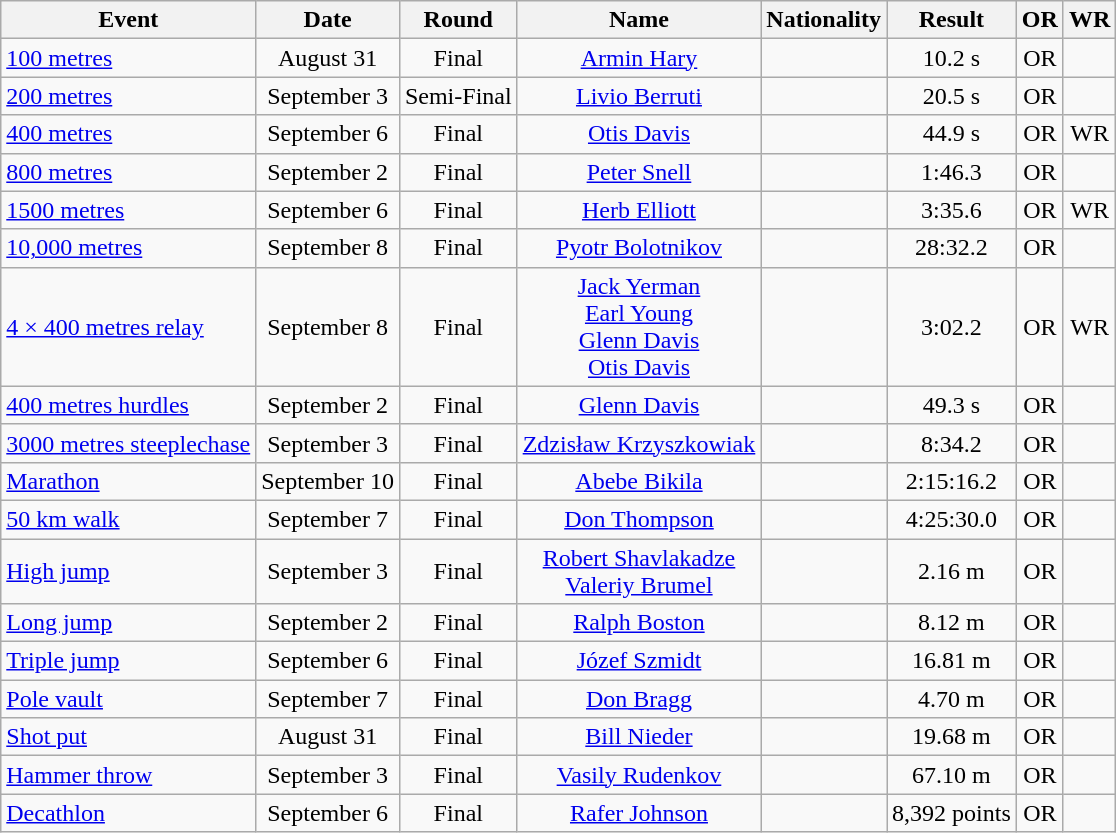<table class=wikitable style=text-align:center>
<tr>
<th>Event</th>
<th>Date</th>
<th>Round</th>
<th>Name</th>
<th>Nationality</th>
<th>Result</th>
<th>OR</th>
<th>WR</th>
</tr>
<tr>
<td align=left><a href='#'>100 metres</a></td>
<td>August 31</td>
<td>Final</td>
<td><a href='#'>Armin Hary</a></td>
<td align=left></td>
<td>10.2 s</td>
<td>OR</td>
<td></td>
</tr>
<tr>
<td align=left><a href='#'>200 metres</a></td>
<td>September 3</td>
<td>Semi-Final</td>
<td><a href='#'>Livio Berruti</a></td>
<td align=left></td>
<td>20.5 s</td>
<td>OR</td>
<td></td>
</tr>
<tr>
<td align=left><a href='#'>400 metres</a></td>
<td>September 6</td>
<td>Final</td>
<td><a href='#'>Otis Davis</a></td>
<td align=left></td>
<td>44.9 s</td>
<td>OR</td>
<td>WR</td>
</tr>
<tr>
<td align=left><a href='#'>800 metres</a></td>
<td>September 2</td>
<td>Final</td>
<td><a href='#'>Peter Snell</a></td>
<td align=left></td>
<td>1:46.3</td>
<td>OR</td>
<td></td>
</tr>
<tr>
<td align=left><a href='#'>1500 metres</a></td>
<td>September 6</td>
<td>Final</td>
<td><a href='#'>Herb Elliott</a></td>
<td align=left></td>
<td>3:35.6</td>
<td>OR</td>
<td>WR</td>
</tr>
<tr>
<td align=left><a href='#'>10,000 metres</a></td>
<td>September 8</td>
<td>Final</td>
<td><a href='#'>Pyotr Bolotnikov</a></td>
<td align=left></td>
<td>28:32.2</td>
<td>OR</td>
<td></td>
</tr>
<tr>
<td align=left><a href='#'>4 × 400 metres relay</a></td>
<td>September 8</td>
<td>Final</td>
<td><a href='#'>Jack Yerman</a><br><a href='#'>Earl Young</a><br><a href='#'>Glenn Davis</a><br><a href='#'>Otis Davis</a></td>
<td align=left></td>
<td>3:02.2</td>
<td>OR</td>
<td>WR</td>
</tr>
<tr>
<td align=left><a href='#'>400 metres hurdles</a></td>
<td>September 2</td>
<td>Final</td>
<td><a href='#'>Glenn Davis</a></td>
<td align=left></td>
<td>49.3 s</td>
<td>OR</td>
<td></td>
</tr>
<tr>
<td align=left><a href='#'>3000 metres steeplechase</a></td>
<td>September 3</td>
<td>Final</td>
<td><a href='#'>Zdzisław Krzyszkowiak</a></td>
<td align=left></td>
<td>8:34.2</td>
<td>OR</td>
<td></td>
</tr>
<tr>
<td align=left><a href='#'>Marathon</a></td>
<td>September 10</td>
<td>Final</td>
<td><a href='#'>Abebe Bikila</a></td>
<td align=left></td>
<td>2:15:16.2</td>
<td>OR</td>
<td></td>
</tr>
<tr>
<td align=left><a href='#'>50 km walk</a></td>
<td>September 7</td>
<td>Final</td>
<td><a href='#'>Don Thompson</a></td>
<td align=left></td>
<td>4:25:30.0</td>
<td>OR</td>
<td></td>
</tr>
<tr>
<td align=left><a href='#'>High jump</a></td>
<td>September 3</td>
<td>Final</td>
<td><a href='#'>Robert Shavlakadze</a><br><a href='#'>Valeriy Brumel</a></td>
<td align=left></td>
<td>2.16 m</td>
<td>OR</td>
<td></td>
</tr>
<tr>
<td align=left><a href='#'>Long jump</a></td>
<td>September 2</td>
<td>Final</td>
<td><a href='#'>Ralph Boston</a></td>
<td align=left></td>
<td>8.12 m</td>
<td>OR</td>
<td></td>
</tr>
<tr>
<td align=left><a href='#'>Triple jump</a></td>
<td>September 6</td>
<td>Final</td>
<td><a href='#'>Józef Szmidt</a></td>
<td align=left></td>
<td>16.81 m</td>
<td>OR</td>
<td></td>
</tr>
<tr>
<td align=left><a href='#'>Pole vault</a></td>
<td>September 7</td>
<td>Final</td>
<td><a href='#'>Don Bragg</a></td>
<td align=left></td>
<td>4.70 m</td>
<td>OR</td>
<td></td>
</tr>
<tr>
<td align=left><a href='#'>Shot put</a></td>
<td>August 31</td>
<td>Final</td>
<td><a href='#'>Bill Nieder</a></td>
<td align=left></td>
<td>19.68 m</td>
<td>OR</td>
<td></td>
</tr>
<tr>
<td align=left><a href='#'>Hammer throw</a></td>
<td>September 3</td>
<td>Final</td>
<td><a href='#'>Vasily Rudenkov</a></td>
<td align=left></td>
<td>67.10 m</td>
<td>OR</td>
<td></td>
</tr>
<tr>
<td align=left><a href='#'>Decathlon</a></td>
<td>September 6</td>
<td>Final</td>
<td><a href='#'>Rafer Johnson</a></td>
<td align=left></td>
<td>8,392 points</td>
<td>OR</td>
<td></td>
</tr>
</table>
